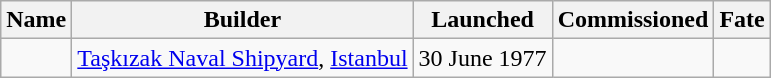<table class="wikitable">
<tr>
<th>Name</th>
<th>Builder</th>
<th>Launched</th>
<th>Commissioned</th>
<th>Fate</th>
</tr>
<tr>
<td></td>
<td> <a href='#'>Taşkızak Naval Shipyard</a>, <a href='#'>Istanbul</a></td>
<td>30 June 1977</td>
<td></td>
<td></td>
</tr>
</table>
